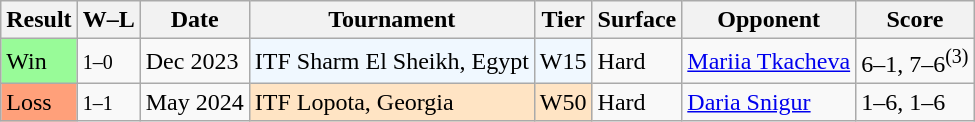<table class="sortable wikitable">
<tr>
<th>Result</th>
<th class="unsortable">W–L</th>
<th>Date</th>
<th>Tournament</th>
<th>Tier</th>
<th>Surface</th>
<th>Opponent</th>
<th class="unsortable">Score</th>
</tr>
<tr>
<td bgcolor=98FB98>Win</td>
<td><small>1–0</small></td>
<td>Dec 2023</td>
<td bgcolor=f0f8ff>ITF Sharm El Sheikh, Egypt</td>
<td bgcolor=f0f8ff>W15</td>
<td>Hard</td>
<td> <a href='#'>Mariia Tkacheva</a></td>
<td>6–1, 7–6<sup>(3)</sup></td>
</tr>
<tr>
<td bgcolor=#ffa07a>Loss</td>
<td><small>1–1</small></td>
<td>May 2024</td>
<td style="background:#ffe4c4;">ITF Lopota, Georgia</td>
<td style="background:#ffe4c4;">W50</td>
<td>Hard</td>
<td> <a href='#'>Daria Snigur</a></td>
<td>1–6, 1–6</td>
</tr>
</table>
